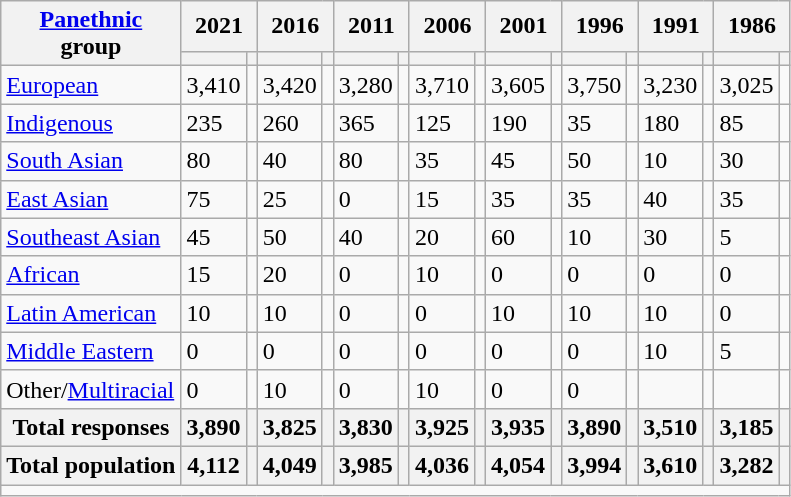<table class="wikitable collapsible sortable">
<tr>
<th rowspan="2"><a href='#'>Panethnic</a><br>group</th>
<th colspan="2">2021</th>
<th colspan="2">2016</th>
<th colspan="2">2011</th>
<th colspan="2">2006</th>
<th colspan="2">2001</th>
<th colspan="2">1996</th>
<th colspan="2">1991</th>
<th colspan="2">1986</th>
</tr>
<tr>
<th><a href='#'></a></th>
<th></th>
<th></th>
<th></th>
<th></th>
<th></th>
<th></th>
<th></th>
<th></th>
<th></th>
<th></th>
<th></th>
<th></th>
<th></th>
<th></th>
<th></th>
</tr>
<tr>
<td><a href='#'>European</a></td>
<td>3,410</td>
<td></td>
<td>3,420</td>
<td></td>
<td>3,280</td>
<td></td>
<td>3,710</td>
<td></td>
<td>3,605</td>
<td></td>
<td>3,750</td>
<td></td>
<td>3,230</td>
<td></td>
<td>3,025</td>
<td></td>
</tr>
<tr>
<td><a href='#'>Indigenous</a></td>
<td>235</td>
<td></td>
<td>260</td>
<td></td>
<td>365</td>
<td></td>
<td>125</td>
<td></td>
<td>190</td>
<td></td>
<td>35</td>
<td></td>
<td>180</td>
<td></td>
<td>85</td>
<td></td>
</tr>
<tr>
<td><a href='#'>South Asian</a></td>
<td>80</td>
<td></td>
<td>40</td>
<td></td>
<td>80</td>
<td></td>
<td>35</td>
<td></td>
<td>45</td>
<td></td>
<td>50</td>
<td></td>
<td>10</td>
<td></td>
<td>30</td>
<td></td>
</tr>
<tr>
<td><a href='#'>East Asian</a></td>
<td>75</td>
<td></td>
<td>25</td>
<td></td>
<td>0</td>
<td></td>
<td>15</td>
<td></td>
<td>35</td>
<td></td>
<td>35</td>
<td></td>
<td>40</td>
<td></td>
<td>35</td>
<td></td>
</tr>
<tr>
<td><a href='#'>Southeast Asian</a></td>
<td>45</td>
<td></td>
<td>50</td>
<td></td>
<td>40</td>
<td></td>
<td>20</td>
<td></td>
<td>60</td>
<td></td>
<td>10</td>
<td></td>
<td>30</td>
<td></td>
<td>5</td>
<td></td>
</tr>
<tr>
<td><a href='#'>African</a></td>
<td>15</td>
<td></td>
<td>20</td>
<td></td>
<td>0</td>
<td></td>
<td>10</td>
<td></td>
<td>0</td>
<td></td>
<td>0</td>
<td></td>
<td>0</td>
<td></td>
<td>0</td>
<td></td>
</tr>
<tr>
<td><a href='#'>Latin American</a></td>
<td>10</td>
<td></td>
<td>10</td>
<td></td>
<td>0</td>
<td></td>
<td>0</td>
<td></td>
<td>10</td>
<td></td>
<td>10</td>
<td></td>
<td>10</td>
<td></td>
<td>0</td>
<td></td>
</tr>
<tr>
<td><a href='#'>Middle Eastern</a></td>
<td>0</td>
<td></td>
<td>0</td>
<td></td>
<td>0</td>
<td></td>
<td>0</td>
<td></td>
<td>0</td>
<td></td>
<td>0</td>
<td></td>
<td>10</td>
<td></td>
<td>5</td>
<td></td>
</tr>
<tr>
<td>Other/<a href='#'>Multiracial</a></td>
<td>0</td>
<td></td>
<td>10</td>
<td></td>
<td>0</td>
<td></td>
<td>10</td>
<td></td>
<td>0</td>
<td></td>
<td>0</td>
<td></td>
<td></td>
<td></td>
<td></td>
<td></td>
</tr>
<tr>
<th>Total responses</th>
<th>3,890</th>
<th></th>
<th>3,825</th>
<th></th>
<th>3,830</th>
<th></th>
<th>3,925</th>
<th></th>
<th>3,935</th>
<th></th>
<th>3,890</th>
<th></th>
<th>3,510</th>
<th></th>
<th>3,185</th>
<th></th>
</tr>
<tr>
<th>Total population</th>
<th>4,112</th>
<th></th>
<th>4,049</th>
<th></th>
<th>3,985</th>
<th></th>
<th>4,036</th>
<th></th>
<th>4,054</th>
<th></th>
<th>3,994</th>
<th></th>
<th>3,610</th>
<th></th>
<th>3,282</th>
<th></th>
</tr>
<tr class="sortbottom">
<td colspan="20"></td>
</tr>
</table>
